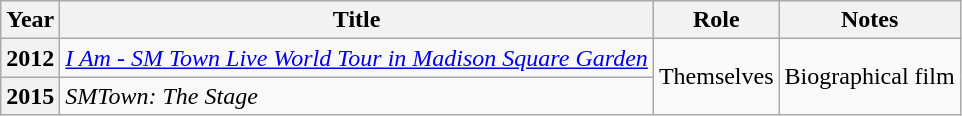<table class="wikitable plainrowheaders sortable">
<tr>
<th scope="col">Year</th>
<th scope="col">Title</th>
<th scope="col">Role</th>
<th scope="col">Notes</th>
</tr>
<tr>
<th scope="row">2012</th>
<td><em><a href='#'>I Am - SM Town Live World Tour in Madison Square Garden</a></em></td>
<td rowspan="2">Themselves</td>
<td rowspan="2">Biographical film</td>
</tr>
<tr>
<th scope="row">2015</th>
<td><em>SMTown: The Stage</em></td>
</tr>
</table>
